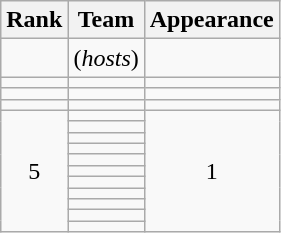<table class=wikitable>
<tr>
<th>Rank</th>
<th>Team</th>
<th>Appearance</th>
</tr>
<tr>
<td></td>
<td> (<em>hosts</em>)</td>
<td></td>
</tr>
<tr>
<td></td>
<td></td>
<td></td>
</tr>
<tr>
<td></td>
<td></td>
<td></td>
</tr>
<tr>
<td></td>
<td></td>
<td></td>
</tr>
<tr>
<td rowspan=11 style="text-align:center;">5</td>
<td></td>
<td rowspan=11 style="text-align:center;">1</td>
</tr>
<tr>
<td></td>
</tr>
<tr>
<td></td>
</tr>
<tr>
<td></td>
</tr>
<tr>
<td></td>
</tr>
<tr>
<td></td>
</tr>
<tr>
<td></td>
</tr>
<tr>
<td></td>
</tr>
<tr>
<td></td>
</tr>
<tr>
<td></td>
</tr>
<tr>
<td></td>
</tr>
</table>
